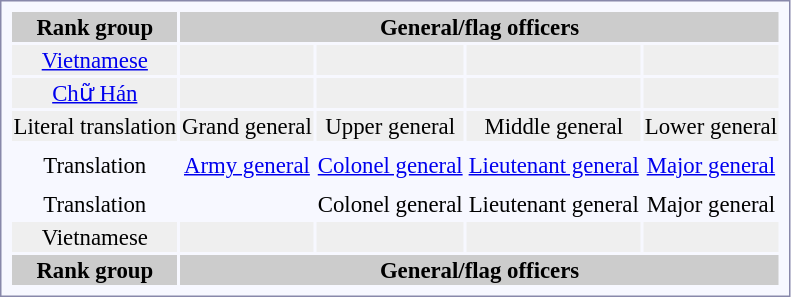<table style="border:1px solid #8888aa; background-color:#f7f8ff; padding:5px; font-size:95%; margin: 0px 12px 12px 0px; text-align:center;">
<tr style="background-color:#CCCCCC;">
<th>Rank group</th>
<th colspan=4>General/flag officers</th>
</tr>
<tr style="background:#efefef;">
<td><a href='#'>Vietnamese</a></td>
<td></td>
<td></td>
<td></td>
<td></td>
</tr>
<tr style=" background:#efefef;">
<td><a href='#'>Chữ Hán</a></td>
<td></td>
<td></td>
<td></td>
<td></td>
</tr>
<tr style="background:#efefef;">
<td>Literal translation</td>
<td>Grand general</td>
<td>Upper general</td>
<td>Middle general</td>
<td>Lower general</td>
</tr>
<tr>
<td><strong></strong></td>
<td></td>
<td></td>
<td></td>
<td></td>
</tr>
<tr>
<td>Translation</td>
<td><a href='#'>Army general</a></td>
<td><a href='#'>Colonel general</a></td>
<td><a href='#'>Lieutenant general</a></td>
<td><a href='#'>Major general</a></td>
</tr>
<tr>
<td><strong></strong></td>
<td></td>
<td></td>
<td></td>
<td></td>
</tr>
<tr>
<td>Translation</td>
<td></td>
<td>Colonel general</td>
<td>Lieutenant general</td>
<td>Major general</td>
</tr>
<tr style="background:#efefef;">
<td>Vietnamese</td>
<td></td>
<td></td>
<td></td>
<td></td>
</tr>
<tr style="background-color:#CCCCCC;">
<th>Rank group</th>
<th colspan=4>General/flag officers</th>
</tr>
</table>
